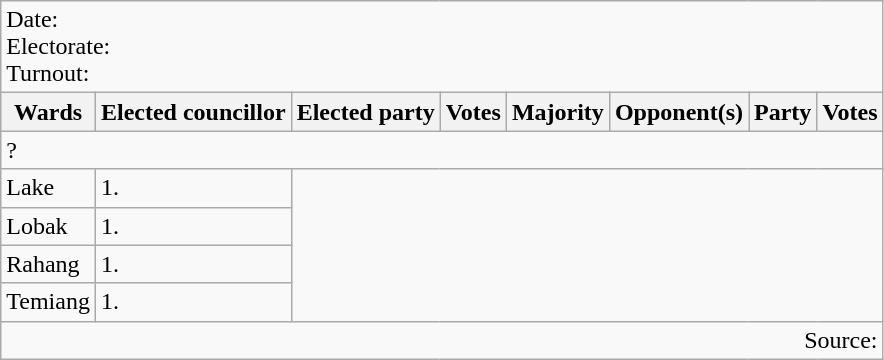<table class=wikitable>
<tr>
<td colspan=8>Date: <br>Electorate: <br>Turnout:</td>
</tr>
<tr>
<th>Wards</th>
<th>Elected councillor</th>
<th>Elected party</th>
<th>Votes</th>
<th>Majority</th>
<th>Opponent(s)</th>
<th>Party</th>
<th>Votes</th>
</tr>
<tr>
<td colspan=8>? </td>
</tr>
<tr>
<td>Lake</td>
<td>1.</td>
</tr>
<tr>
<td>Lobak</td>
<td>1.</td>
</tr>
<tr>
<td>Rahang</td>
<td>1.</td>
</tr>
<tr>
<td>Temiang</td>
<td>1.</td>
</tr>
<tr>
<td colspan=8 align=right>Source:</td>
</tr>
</table>
